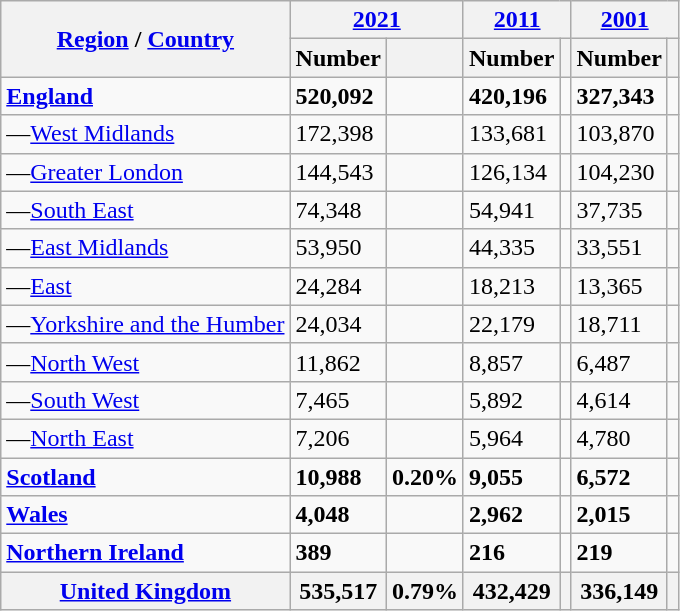<table class="wikitable collapsible sortable">
<tr>
<th rowspan="2"><a href='#'>Region</a> / <a href='#'>Country</a></th>
<th colspan="2"><a href='#'>2021</a></th>
<th colspan="2"><a href='#'>2011</a></th>
<th colspan="2"><a href='#'>2001</a></th>
</tr>
<tr>
<th>Number</th>
<th></th>
<th>Number</th>
<th></th>
<th>Number</th>
<th></th>
</tr>
<tr>
<td><strong> <a href='#'>England</a></strong></td>
<td><strong>520,092</strong></td>
<td><strong></strong></td>
<td><strong>420,196</strong></td>
<td><strong></strong></td>
<td><strong>327,343</strong></td>
<td><strong></strong></td>
</tr>
<tr>
<td>—<a href='#'>West Midlands</a></td>
<td>172,398</td>
<td></td>
<td>133,681</td>
<td></td>
<td>103,870</td>
<td></td>
</tr>
<tr>
<td>—<a href='#'>Greater London</a></td>
<td>144,543</td>
<td></td>
<td>126,134</td>
<td></td>
<td>104,230</td>
<td></td>
</tr>
<tr>
<td>—<a href='#'>South East</a></td>
<td>74,348</td>
<td></td>
<td>54,941</td>
<td></td>
<td>37,735</td>
<td></td>
</tr>
<tr>
<td>—<a href='#'>East Midlands</a></td>
<td>53,950</td>
<td></td>
<td>44,335</td>
<td></td>
<td>33,551</td>
<td></td>
</tr>
<tr>
<td>—<a href='#'>East</a></td>
<td>24,284</td>
<td></td>
<td>18,213</td>
<td></td>
<td>13,365</td>
<td></td>
</tr>
<tr>
<td>—<a href='#'>Yorkshire and the Humber</a></td>
<td>24,034</td>
<td></td>
<td>22,179</td>
<td></td>
<td>18,711</td>
<td></td>
</tr>
<tr>
<td>—<a href='#'>North West</a></td>
<td>11,862</td>
<td></td>
<td>8,857</td>
<td></td>
<td>6,487</td>
<td></td>
</tr>
<tr>
<td>—<a href='#'>South West</a></td>
<td>7,465</td>
<td></td>
<td>5,892</td>
<td></td>
<td>4,614</td>
<td></td>
</tr>
<tr>
<td>—<a href='#'>North East</a></td>
<td>7,206</td>
<td></td>
<td>5,964</td>
<td></td>
<td>4,780</td>
<td></td>
</tr>
<tr>
<td><strong> <a href='#'>Scotland</a></strong></td>
<td><strong>10,988</strong></td>
<td><strong>0.20%</strong></td>
<td><strong>9,055</strong></td>
<td><strong></strong></td>
<td><strong>6,572</strong></td>
<td><strong></strong></td>
</tr>
<tr>
<td><strong> <a href='#'>Wales</a></strong></td>
<td><strong>4,048</strong></td>
<td><strong></strong></td>
<td><strong>2,962</strong></td>
<td><strong></strong></td>
<td><strong>2,015</strong></td>
<td><strong></strong></td>
</tr>
<tr>
<td><strong><a href='#'>Northern Ireland</a></strong></td>
<td><strong>389</strong></td>
<td><strong></strong></td>
<td><strong>216</strong></td>
<td><strong></strong></td>
<td><strong>219</strong></td>
<td><strong></strong></td>
</tr>
<tr>
<th><strong> <a href='#'>United Kingdom</a></strong></th>
<th><strong>535,517</strong></th>
<th><strong>0.79%</strong></th>
<th><strong>432,429</strong></th>
<th><strong></strong></th>
<th><strong>336,149</strong></th>
<th><strong></strong></th>
</tr>
</table>
